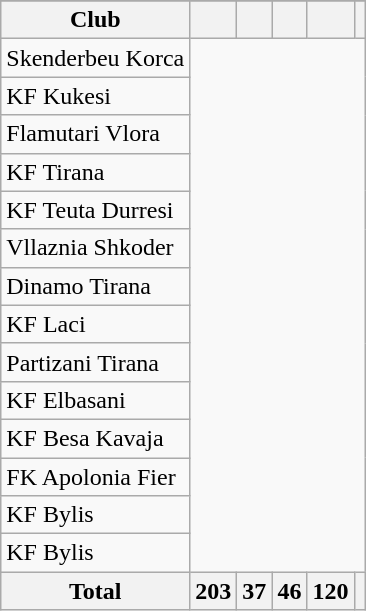<table class="wikitable floatright">
<tr>
</tr>
<tr>
<th>Club</th>
<th></th>
<th></th>
<th></th>
<th></th>
<th></th>
</tr>
<tr>
<td>Skenderbeu Korca<br></td>
</tr>
<tr>
<td>KF Kukesi<br></td>
</tr>
<tr>
<td>Flamutari Vlora<br></td>
</tr>
<tr>
<td>KF Tirana<br></td>
</tr>
<tr>
<td>KF Teuta Durresi<br></td>
</tr>
<tr>
<td>Vllaznia Shkoder<br></td>
</tr>
<tr>
<td>Dinamo Tirana<br></td>
</tr>
<tr>
<td>KF Laci<br></td>
</tr>
<tr>
<td>Partizani Tirana<br></td>
</tr>
<tr>
<td>KF Elbasani<br></td>
</tr>
<tr>
<td>KF Besa Kavaja<br></td>
</tr>
<tr>
<td>FK Apolonia Fier<br></td>
</tr>
<tr>
<td>KF Bylis<br></td>
</tr>
<tr>
<td>KF Bylis<br></td>
</tr>
<tr>
<th>Total</th>
<th>203</th>
<th>37</th>
<th>46</th>
<th>120</th>
<th></th>
</tr>
</table>
